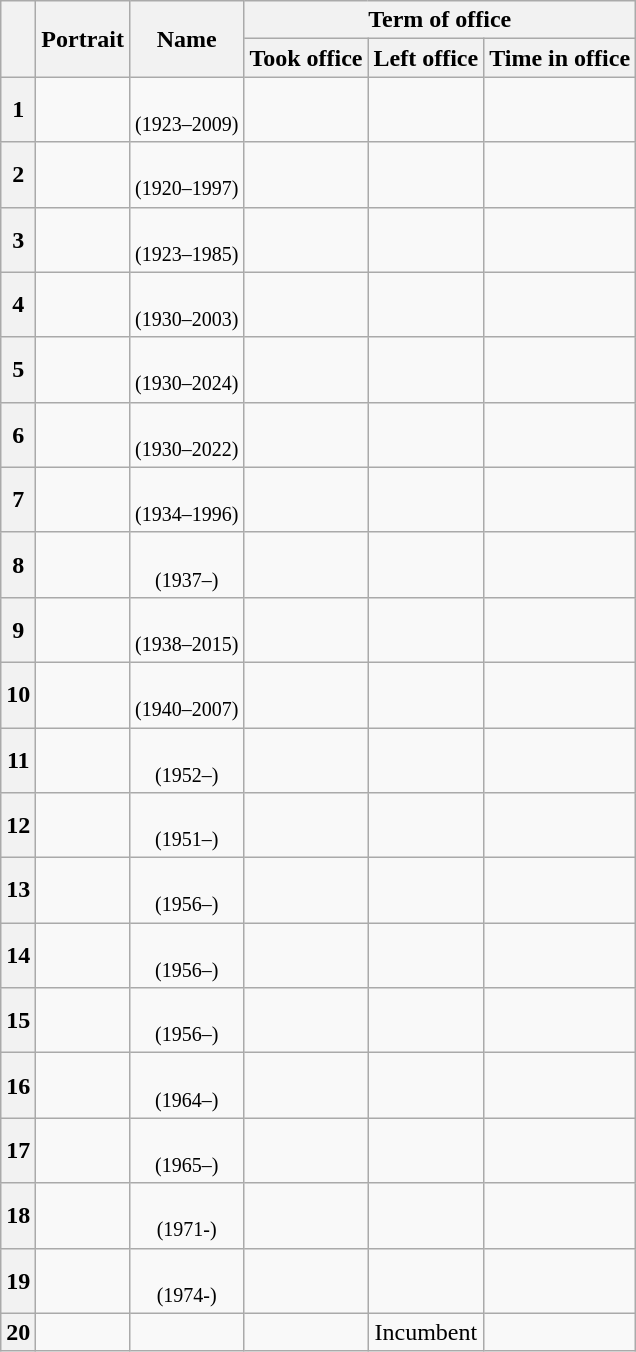<table class="wikitable sortable" style="text-align:center">
<tr>
<th scope="col" rowspan=2></th>
<th scope="col" class="unsortable" rowspan=2>Portrait</th>
<th scope="col" rowspan=2>Name</th>
<th scope="col" colspan=3>Term of office</th>
</tr>
<tr>
<th scope="col">Took office</th>
<th scope="col">Left office</th>
<th scope="col">Time in office</th>
</tr>
<tr>
<th scope="row">1</th>
<td></td>
<td><br><small>(1923–2009)</small></td>
<td></td>
<td></td>
<td></td>
</tr>
<tr>
<th scope="row">2</th>
<td></td>
<td><br><small>(1920–1997)</small></td>
<td></td>
<td></td>
<td></td>
</tr>
<tr>
<th scope="row">3</th>
<td></td>
<td><br><small>(1923–1985)</small></td>
<td></td>
<td></td>
<td></td>
</tr>
<tr>
<th scope="row">4</th>
<td></td>
<td><br><small>(1930–2003)</small></td>
<td></td>
<td></td>
<td></td>
</tr>
<tr>
<th scope="row">5</th>
<td></td>
<td><br><small>(1930–2024)</small></td>
<td></td>
<td></td>
<td></td>
</tr>
<tr>
<th scope="row">6</th>
<td></td>
<td><br><small>(1930–2022)</small></td>
<td></td>
<td></td>
<td></td>
</tr>
<tr>
<th scope="row">7</th>
<td></td>
<td><br><small>(1934–1996)</small></td>
<td></td>
<td></td>
<td></td>
</tr>
<tr>
<th scope="row">8</th>
<td></td>
<td><br><small>(1937–)</small></td>
<td></td>
<td></td>
<td></td>
</tr>
<tr>
<th scope="row">9</th>
<td></td>
<td><br><small>(1938–2015)</small></td>
<td></td>
<td></td>
<td></td>
</tr>
<tr>
<th scope="row">10</th>
<td></td>
<td><br><small>(1940–2007)</small></td>
<td></td>
<td></td>
<td></td>
</tr>
<tr>
<th scope="row">11</th>
<td></td>
<td><br><small>(1952–)</small></td>
<td></td>
<td></td>
<td></td>
</tr>
<tr>
<th scope="row">12</th>
<td></td>
<td><br><small>(1951–)</small></td>
<td></td>
<td></td>
<td></td>
</tr>
<tr>
<th scope="row">13</th>
<td></td>
<td><br><small>(1956–)</small></td>
<td></td>
<td></td>
<td></td>
</tr>
<tr>
<th scope="row">14</th>
<td></td>
<td><br><small>(1956–)</small></td>
<td></td>
<td></td>
<td></td>
</tr>
<tr>
<th scope="row">15</th>
<td></td>
<td><br><small>(1956–)</small></td>
<td></td>
<td></td>
<td></td>
</tr>
<tr>
<th scope="row">16</th>
<td></td>
<td><br><small>(1964–)</small></td>
<td></td>
<td></td>
<td></td>
</tr>
<tr>
<th scope="row">17</th>
<td></td>
<td><br><small>(1965–)</small></td>
<td></td>
<td></td>
<td></td>
</tr>
<tr>
<th scope="row">18</th>
<td></td>
<td><br><small>(1971-)</small></td>
<td></td>
<td></td>
<td></td>
</tr>
<tr>
<th scope="row">19</th>
<td></td>
<td><br><small>(1974-)</small></td>
<td></td>
<td></td>
<td></td>
</tr>
<tr>
<th scope="row">20</th>
<td></td>
<td></td>
<td></td>
<td>Incumbent</td>
<td></td>
</tr>
</table>
